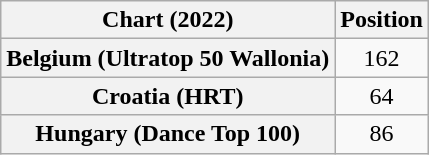<table class="wikitable sortable plainrowheaders" style="text-align:center">
<tr>
<th scope="col">Chart (2022)</th>
<th scope="col">Position</th>
</tr>
<tr>
<th scope="row">Belgium (Ultratop 50 Wallonia)</th>
<td>162</td>
</tr>
<tr>
<th scope="row">Croatia (HRT)</th>
<td>64</td>
</tr>
<tr>
<th scope="row">Hungary (Dance Top 100)</th>
<td>86</td>
</tr>
</table>
